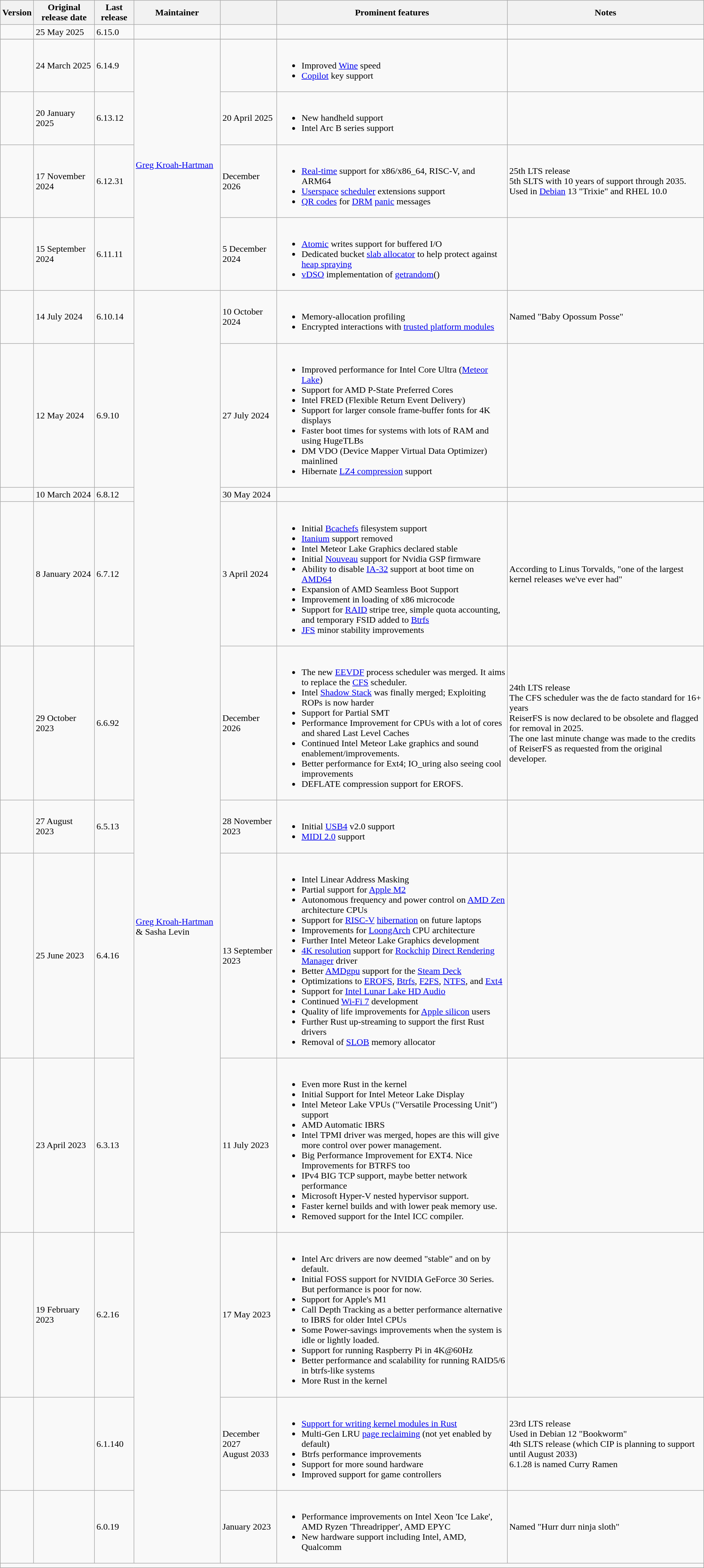<table class="wikitable mw-collapsible">
<tr>
<th>Version</th>
<th>Original release date</th>
<th>Last release</th>
<th>Maintainer</th>
<th></th>
<th>Prominent features</th>
<th>Notes</th>
</tr>
<tr>
<td></td>
<td>25 May 2025</td>
<td>6.15.0</td>
<td></td>
<td></td>
<td></td>
<td></td>
</tr>
<tr>
</tr>
<tr>
<td></td>
<td>24 March 2025</td>
<td>6.14.9</td>
<td rowspan="4"><a href='#'>Greg Kroah-Hartman</a></td>
<td></td>
<td><br><ul><li>Improved <a href='#'>Wine</a> speed</li><li><a href='#'>Copilot</a> key support</li></ul></td>
<td></td>
</tr>
<tr>
<td></td>
<td>20 January 2025</td>
<td>6.13.12</td>
<td>20 April 2025</td>
<td><br><ul><li>New handheld support</li><li>Intel Arc B series support</li></ul></td>
<td></td>
</tr>
<tr>
<td></td>
<td>17 November 2024</td>
<td>6.12.31</td>
<td>December 2026</td>
<td><br><ul><li><a href='#'>Real-time</a> support for x86/x86_64, RISC-V, and ARM64</li><li><a href='#'>Userspace</a> <a href='#'>scheduler</a> extensions support</li><li><a href='#'>QR codes</a> for <a href='#'>DRM</a> <a href='#'>panic</a> messages</li></ul></td>
<td>25th LTS release<br>5th SLTS with 10 years of support through 2035.
Used in <a href='#'>Debian</a> 13 "Trixie" and RHEL 10.0 </td>
</tr>
<tr>
<td></td>
<td>15 September 2024</td>
<td>6.11.11</td>
<td>5 December 2024</td>
<td><br><ul><li><a href='#'>Atomic</a> writes support for buffered I/O</li><li>Dedicated bucket <a href='#'>slab allocator</a> to help protect against <a href='#'>heap spraying</a></li><li><a href='#'>vDSO</a> implementation of <a href='#'>getrandom</a>()</li></ul></td>
<td></td>
</tr>
<tr>
<td></td>
<td>14 July 2024</td>
<td>6.10.14</td>
<td rowspan="11"><a href='#'>Greg Kroah-Hartman</a> & Sasha Levin</td>
<td>10 October 2024</td>
<td><br><ul><li>Memory-allocation profiling</li><li>Encrypted interactions with <a href='#'>trusted platform modules</a></li></ul></td>
<td>Named "Baby Opossum Posse"</td>
</tr>
<tr>
<td></td>
<td>12 May 2024</td>
<td>6.9.10</td>
<td>27 July 2024</td>
<td><br><ul><li>Improved performance for Intel Core Ultra (<a href='#'>Meteor Lake</a>)</li><li>Support for AMD P-State Preferred Cores</li><li>Intel FRED (Flexible Return Event Delivery)</li><li>Support for larger console frame-buffer fonts for 4K displays</li><li>Faster boot times for systems with lots of RAM and using HugeTLBs</li><li>DM VDO (Device Mapper Virtual Data Optimizer) mainlined</li><li>Hibernate <a href='#'>LZ4 compression</a> support</li></ul></td>
</tr>
<tr>
<td></td>
<td>10 March 2024</td>
<td>6.8.12</td>
<td>30 May 2024</td>
<td></td>
<td></td>
</tr>
<tr>
<td></td>
<td>8 January 2024</td>
<td>6.7.12</td>
<td>3 April 2024</td>
<td><br><ul><li>Initial <a href='#'>Bcachefs</a> filesystem support</li><li><a href='#'>Itanium</a> support removed</li><li>Intel Meteor Lake Graphics declared stable</li><li>Initial <a href='#'>Nouveau</a> support for Nvidia GSP firmware</li><li>Ability to disable <a href='#'>IA-32</a> support at boot time on <a href='#'>AMD64</a></li><li>Expansion of AMD Seamless Boot Support</li><li>Improvement in loading of x86 microcode</li><li>Support for <a href='#'>RAID</a> stripe tree, simple quota accounting, and temporary FSID added to <a href='#'>Btrfs</a></li><li><a href='#'>JFS</a> minor stability improvements</li></ul></td>
<td>According to Linus Torvalds, "one of the largest kernel releases we've ever had"</td>
</tr>
<tr>
<td></td>
<td>29 October 2023</td>
<td>6.6.92</td>
<td>December 2026</td>
<td><br><ul><li>The new <a href='#'>EEVDF</a> process scheduler was merged. It aims to replace the <a href='#'>CFS</a> scheduler.</li><li>Intel <a href='#'>Shadow Stack</a> was finally merged; Exploiting ROPs is now harder</li><li>Support for Partial SMT</li><li>Performance Improvement for CPUs with a lot of cores and shared Last Level Caches</li><li>Continued Intel Meteor Lake graphics and sound enablement/improvements.</li><li>Better performance for Ext4; IO_uring also seeing cool improvements</li><li>DEFLATE compression support for EROFS.</li></ul></td>
<td>24th LTS release<br>The CFS scheduler was the de facto standard for 16+ years<br>ReiserFS is now declared to be obsolete and flagged for removal in 2025.<br>The one last minute change was made to the credits of ReiserFS as requested from the original developer.</td>
</tr>
<tr>
<td></td>
<td>27 August 2023</td>
<td>6.5.13</td>
<td>28 November 2023</td>
<td><br><ul><li>Initial <a href='#'>USB4</a> v2.0 support</li><li><a href='#'>MIDI 2.0</a> support</li></ul></td>
<td></td>
</tr>
<tr>
<td></td>
<td>25 June 2023</td>
<td>6.4.16</td>
<td>13 September 2023</td>
<td><br><ul><li>Intel Linear Address Masking</li><li>Partial support for <a href='#'>Apple M2</a></li><li>Autonomous frequency and power control on <a href='#'>AMD Zen</a> architecture CPUs</li><li>Support for <a href='#'>RISC-V</a>  <a href='#'>hibernation</a> on future laptops</li><li>Improvements for <a href='#'>LoongArch</a> CPU architecture</li><li>Further Intel Meteor Lake Graphics development</li><li><a href='#'>4K resolution</a> support for <a href='#'>Rockchip</a> <a href='#'>Direct Rendering Manager</a> driver</li><li>Better <a href='#'>AMDgpu</a> support for the <a href='#'>Steam Deck</a></li><li>Optimizations to <a href='#'>EROFS</a>, <a href='#'>Btrfs</a>, <a href='#'>F2FS</a>, <a href='#'>NTFS</a>, and <a href='#'>Ext4</a></li><li>Support for <a href='#'>Intel Lunar Lake HD Audio</a></li><li>Continued <a href='#'>Wi-Fi 7</a> development</li><li>Quality of life improvements for <a href='#'>Apple silicon</a>  users</li><li>Further Rust up-streaming to support the first Rust drivers</li><li>Removal of <a href='#'>SLOB</a> memory allocator</li></ul></td>
<td></td>
</tr>
<tr>
<td></td>
<td>23 April 2023</td>
<td>6.3.13</td>
<td>11 July 2023</td>
<td><br><ul><li>Even more Rust in the kernel</li><li>Initial Support for Intel Meteor Lake Display</li><li>Intel Meteor Lake VPUs ("Versatile Processing Unit") support</li><li>AMD Automatic IBRS</li><li>Intel TPMI driver was merged, hopes are this will give more control over power management.</li><li>Big Performance Improvement for EXT4. Nice Improvements for BTRFS too</li><li>IPv4 BIG TCP support, maybe better network performance</li><li>Microsoft Hyper-V nested hypervisor support.</li><li>Faster kernel builds and with lower peak memory use.</li><li>Removed support for the Intel ICC compiler.</li></ul></td>
<td></td>
</tr>
<tr>
<td></td>
<td>19 February 2023</td>
<td>6.2.16</td>
<td>17 May 2023</td>
<td><br><ul><li>Intel Arc drivers are now deemed "stable" and on by default.</li><li>Initial FOSS support for NVIDIA GeForce 30 Series. But performance is poor for now.</li><li>Support for Apple's M1</li><li>Call Depth Tracking as a better performance alternative to IBRS for older Intel CPUs</li><li>Some Power-savings improvements when the system is idle or lightly loaded.</li><li>Support for running Raspberry Pi in 4K@60Hz</li><li>Better performance and scalability for running RAID5/6 in btrfs-like systems</li><li>More Rust in the kernel</li></ul></td>
<td></td>
</tr>
<tr>
<td></td>
<td></td>
<td>6.1.140</td>
<td>December 2027<br>August 2033</td>
<td><br><ul><li><a href='#'>Support for writing kernel modules in Rust</a></li><li>Multi-Gen LRU <a href='#'>page reclaiming</a> (not yet enabled by default)</li><li>Btrfs performance improvements</li><li>Support for more sound hardware</li><li>Improved support for game controllers</li></ul></td>
<td>23rd LTS release<br>Used in Debian 12 "Bookworm"<br>4th SLTS release (which CIP is planning to support until August 2033)<br>6.1.28 is named Curry Ramen</td>
</tr>
<tr>
<td></td>
<td></td>
<td>6.0.19</td>
<td>January 2023</td>
<td><br><ul><li>Performance improvements on Intel Xeon 'Ice Lake', AMD Ryzen 'Threadripper', AMD EPYC</li><li>New hardware support including Intel, AMD, Qualcomm</li></ul></td>
<td>Named "Hurr durr  ninja sloth"</td>
</tr>
<tr>
<td colspan="7"><small></small></td>
</tr>
</table>
